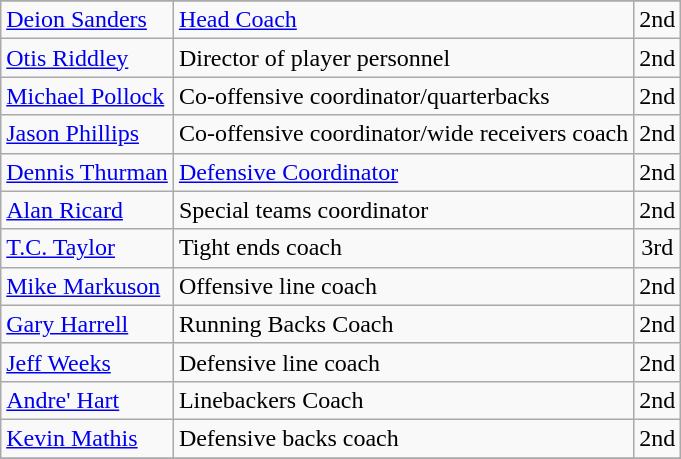<table class="wikitable">
<tr>
</tr>
<tr>
<td><a href='#'>Deion Sanders</a></td>
<td><a href='#'>Head Coach</a></td>
<td align=center>2nd</td>
</tr>
<tr>
<td><a href='#'>Otis Riddley</a></td>
<td>Director of player personnel</td>
<td align=center>2nd</td>
</tr>
<tr>
<td><a href='#'>Michael Pollock</a></td>
<td>Co-offensive coordinator/quarterbacks</td>
<td align=center>2nd</td>
</tr>
<tr>
<td><a href='#'>Jason Phillips</a></td>
<td>Co-offensive coordinator/wide receivers coach</td>
<td align=center>2nd</td>
</tr>
<tr>
<td><a href='#'>Dennis Thurman</a></td>
<td><a href='#'>Defensive Coordinator</a></td>
<td align=center>2nd</td>
</tr>
<tr>
<td><a href='#'>Alan Ricard</a></td>
<td>Special teams coordinator</td>
<td align=center>2nd</td>
</tr>
<tr>
<td><a href='#'>T.C. Taylor</a></td>
<td>Tight ends coach</td>
<td align=center>3rd</td>
</tr>
<tr>
<td><a href='#'>Mike Markuson</a></td>
<td>Offensive line coach</td>
<td align=center>2nd</td>
</tr>
<tr>
<td><a href='#'>Gary Harrell</a></td>
<td>Running Backs Coach</td>
<td align=center>2nd</td>
</tr>
<tr>
<td><a href='#'>Jeff Weeks</a></td>
<td>Defensive line coach</td>
<td align=center>2nd</td>
</tr>
<tr>
<td><a href='#'>Andre' Hart</a></td>
<td>Linebackers Coach</td>
<td align=center>2nd</td>
</tr>
<tr>
<td><a href='#'>Kevin Mathis</a></td>
<td>Defensive backs coach</td>
<td align=center>2nd</td>
</tr>
<tr>
</tr>
</table>
